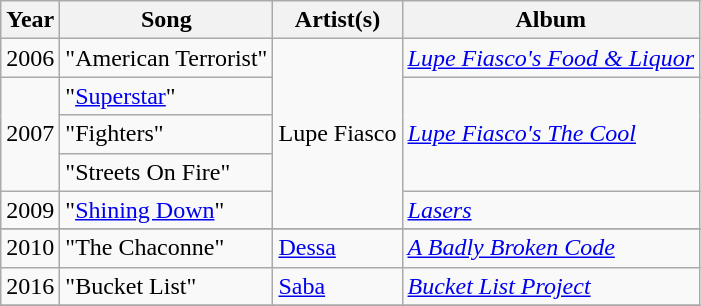<table class="wikitable">
<tr>
<th>Year</th>
<th>Song</th>
<th>Artist(s)</th>
<th>Album</th>
</tr>
<tr>
<td>2006</td>
<td>"American Terrorist"</td>
<td rowspan="5">Lupe Fiasco</td>
<td><em><a href='#'>Lupe Fiasco's Food & Liquor</a></em></td>
</tr>
<tr>
<td rowspan="3">2007</td>
<td>"<a href='#'>Superstar</a>"</td>
<td rowspan="3"><em><a href='#'>Lupe Fiasco's The Cool</a></em></td>
</tr>
<tr>
<td>"Fighters"</td>
</tr>
<tr>
<td>"Streets On Fire"</td>
</tr>
<tr>
<td rowspan="1">2009</td>
<td>"<a href='#'>Shining Down</a>"</td>
<td><em><a href='#'>Lasers</a></em></td>
</tr>
<tr>
</tr>
<tr>
<td rowspan="1">2010</td>
<td>"The Chaconne"</td>
<td><a href='#'>Dessa</a></td>
<td><em><a href='#'>A Badly Broken Code</a></em></td>
</tr>
<tr>
<td rowspan="1">2016</td>
<td>"Bucket List"</td>
<td><a href='#'>Saba</a></td>
<td><em><a href='#'>Bucket List Project</a></em></td>
</tr>
<tr>
</tr>
</table>
